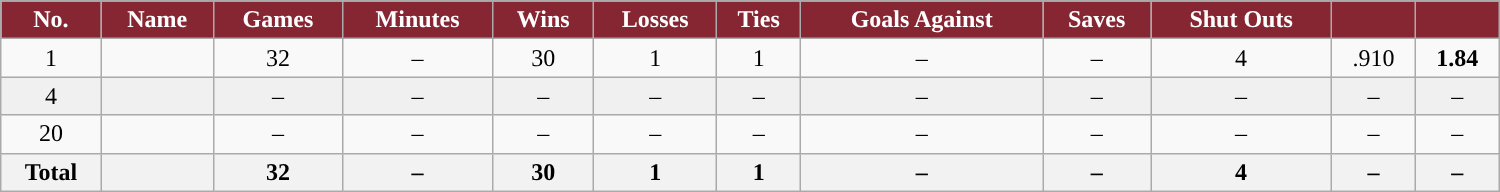<table class="wikitable sortable" width ="1000">
<tr align="center">
<th style="color:white; background:#862633; ">No.</th>
<th style="color:white; background:#862633; ">Name</th>
<th style="color:white; background:#862633; ">Games</th>
<th style="color:white; background:#862633; ">Minutes</th>
<th style="color:white; background:#862633; ">Wins</th>
<th style="color:white; background:#862633; ">Losses</th>
<th style="color:white; background:#862633; ">Ties</th>
<th style="color:white; background:#862633; ">Goals Against</th>
<th style="color:white; background:#862633; ">Saves</th>
<th style="color:white; background:#862633; ">Shut Outs</th>
<th style="color:white; background:#862633; "><a href='#'></a></th>
<th style="color:white; background:#862633; "><a href='#'></a></th>
</tr>
<tr align="center">
<td>1</td>
<td></td>
<td>32</td>
<td>–</td>
<td>30</td>
<td>1</td>
<td>1</td>
<td>–</td>
<td>–</td>
<td>4</td>
<td>.910</td>
<td><strong>1.84</strong></td>
</tr>
<tr align="center" bgcolor="#f0f0f0">
<td>4</td>
<td></td>
<td>–</td>
<td>–</td>
<td>–</td>
<td>–</td>
<td>–</td>
<td>–</td>
<td>–</td>
<td>–</td>
<td>–</td>
<td>–</td>
</tr>
<tr align="center">
<td>20</td>
<td></td>
<td>–</td>
<td>–</td>
<td>–</td>
<td>–</td>
<td>–</td>
<td>–</td>
<td>–</td>
<td>–</td>
<td>–</td>
<td>–</td>
</tr>
<tr>
<th>Total</th>
<th></th>
<th>32</th>
<th>–</th>
<th>30</th>
<th>1</th>
<th>1</th>
<th>–</th>
<th>–</th>
<th>4</th>
<th>–</th>
<th>–</th>
</tr>
</table>
